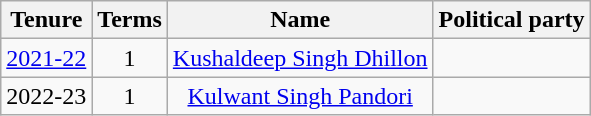<table class="wikitable sortable">
<tr>
<th>Tenure</th>
<th>Terms</th>
<th>Name</th>
<th colspan="2">Political party</th>
</tr>
<tr align="center">
<td><a href='#'>2021-22</a></td>
<td>1</td>
<td><a href='#'>Kushaldeep Singh Dhillon</a></td>
<td></td>
</tr>
<tr align="center">
<td>2022-23</td>
<td>1</td>
<td><a href='#'>Kulwant Singh Pandori</a></td>
<td></td>
</tr>
</table>
